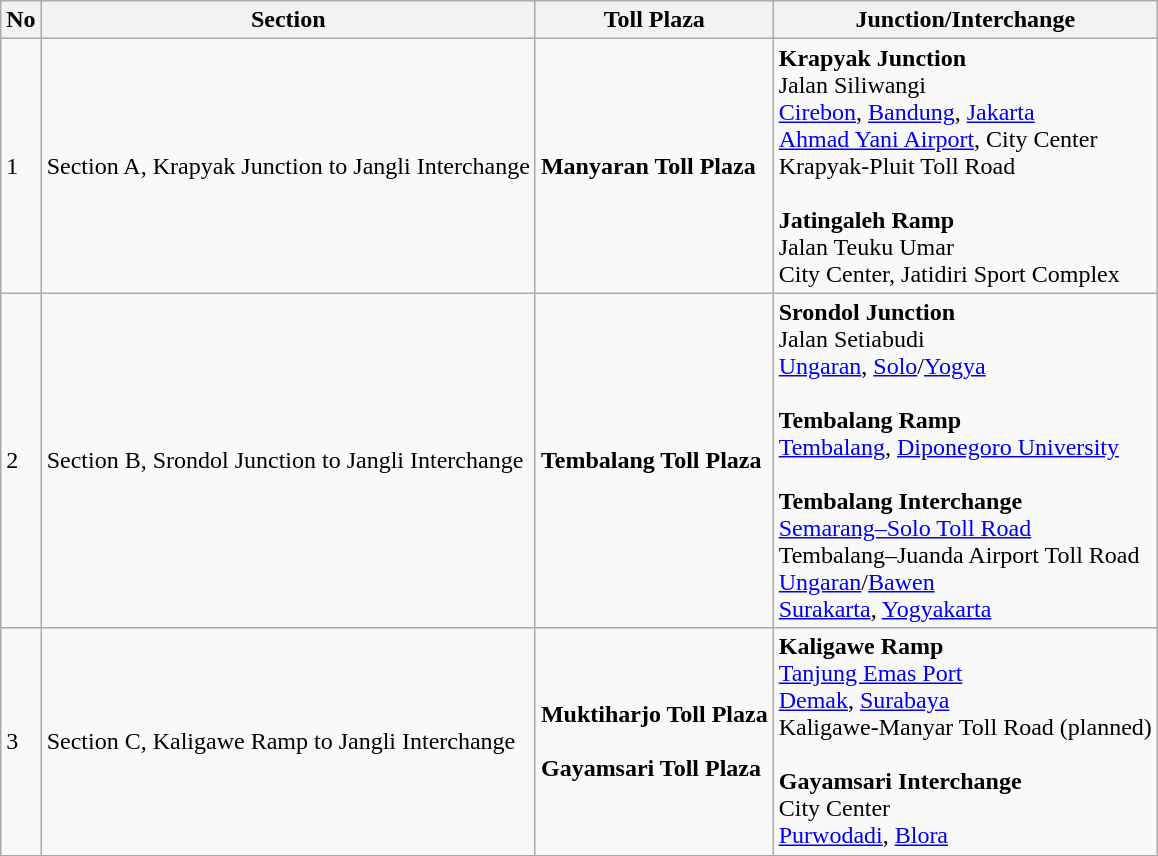<table class="wikitable">
<tr>
<th>No</th>
<th>Section</th>
<th>Toll Plaza</th>
<th>Junction/Interchange</th>
</tr>
<tr>
<td>1</td>
<td>Section A, Krapyak Junction to Jangli Interchange</td>
<td><strong>Manyaran Toll Plaza</strong></td>
<td><strong>Krapyak Junction</strong><br>Jalan Siliwangi<br> <a href='#'>Cirebon</a>, <a href='#'>Bandung</a>, <a href='#'>Jakarta</a><br><a href='#'>Ahmad Yani Airport</a>, City Center<br>Krapyak-Pluit Toll Road <br><br><strong>Jatingaleh Ramp</strong><br>Jalan Teuku Umar<br>City Center, Jatidiri Sport Complex</td>
</tr>
<tr>
<td>2</td>
<td>Section B, Srondol Junction to Jangli Interchange</td>
<td><strong>Tembalang Toll Plaza</strong></td>
<td><strong>Srondol Junction</strong><br>Jalan Setiabudi<br> <a href='#'>Ungaran</a>, <a href='#'>Solo</a>/<a href='#'>Yogya</a><br><br><strong>Tembalang Ramp</strong><br><a href='#'>Tembalang</a>, <a href='#'>Diponegoro University</a><br><br><strong>Tembalang Interchange</strong><br> <a href='#'>Semarang–Solo Toll Road</a><br>Tembalang–Juanda Airport Toll Road <br><a href='#'>Ungaran</a>/<a href='#'>Bawen</a><br><a href='#'>Surakarta</a>, <a href='#'>Yogyakarta</a></td>
</tr>
<tr>
<td>3</td>
<td>Section C, Kaligawe Ramp to Jangli Interchange</td>
<td><strong>Muktiharjo Toll Plaza</strong><br><br><strong>Gayamsari Toll Plaza</strong></td>
<td><strong>Kaligawe Ramp</strong><br><a href='#'>Tanjung Emas Port</a><br> <a href='#'>Demak</a>, <a href='#'>Surabaya</a><br>Kaligawe-Manyar Toll Road (planned)<br><br><strong>Gayamsari Interchange</strong><br>City Center<br><a href='#'>Purwodadi</a>, <a href='#'>Blora</a></td>
</tr>
</table>
